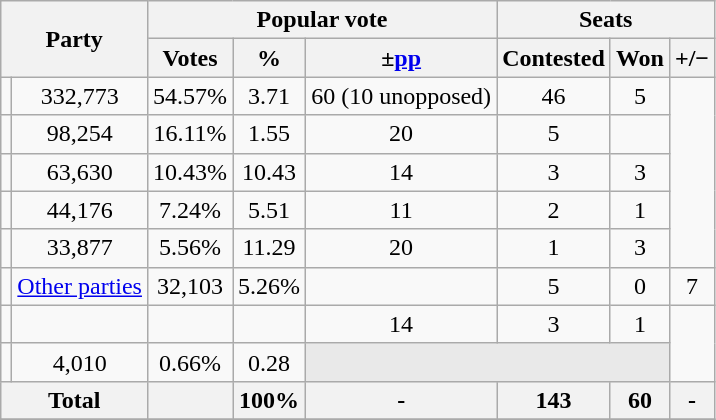<table class="wikitable sortable" style="text-align:center;">
<tr>
<th colspan="2" rowspan="2">Party</th>
<th colspan="3">Popular vote</th>
<th colspan="3">Seats</th>
</tr>
<tr>
<th>Votes</th>
<th>%</th>
<th>±<a href='#'>pp</a></th>
<th>Contested</th>
<th>Won</th>
<th><strong>+/−</strong></th>
</tr>
<tr>
<td></td>
<td>332,773</td>
<td>54.57%</td>
<td>3.71</td>
<td>60 (10 unopposed)</td>
<td>46</td>
<td>5</td>
</tr>
<tr>
<td></td>
<td>98,254</td>
<td>16.11%</td>
<td>1.55</td>
<td>20</td>
<td>5</td>
<td></td>
</tr>
<tr>
<td></td>
<td>63,630</td>
<td>10.43%</td>
<td>10.43</td>
<td>14</td>
<td>3</td>
<td>3</td>
</tr>
<tr>
<td></td>
<td>44,176</td>
<td>7.24%</td>
<td>5.51</td>
<td>11</td>
<td>2</td>
<td>1</td>
</tr>
<tr>
<td></td>
<td>33,877</td>
<td>5.56%</td>
<td>11.29</td>
<td>20</td>
<td>1</td>
<td>3</td>
</tr>
<tr>
<td bgcolor=></td>
<td Align="left"><a href='#'>Other parties</a></td>
<td>32,103</td>
<td>5.26%</td>
<td></td>
<td>5</td>
<td>0</td>
<td>7</td>
</tr>
<tr>
<td></td>
<td></td>
<td></td>
<td></td>
<td>14</td>
<td>3</td>
<td>1</td>
</tr>
<tr>
<td></td>
<td>4,010</td>
<td>0.66%</td>
<td>0.28</td>
<th colspan="3" style="background-color:#E9E9E9"></th>
</tr>
<tr>
<th colspan="2">Total</th>
<th></th>
<th>100%</th>
<th>-</th>
<th>143</th>
<th>60</th>
<th>-</th>
</tr>
<tr>
</tr>
</table>
